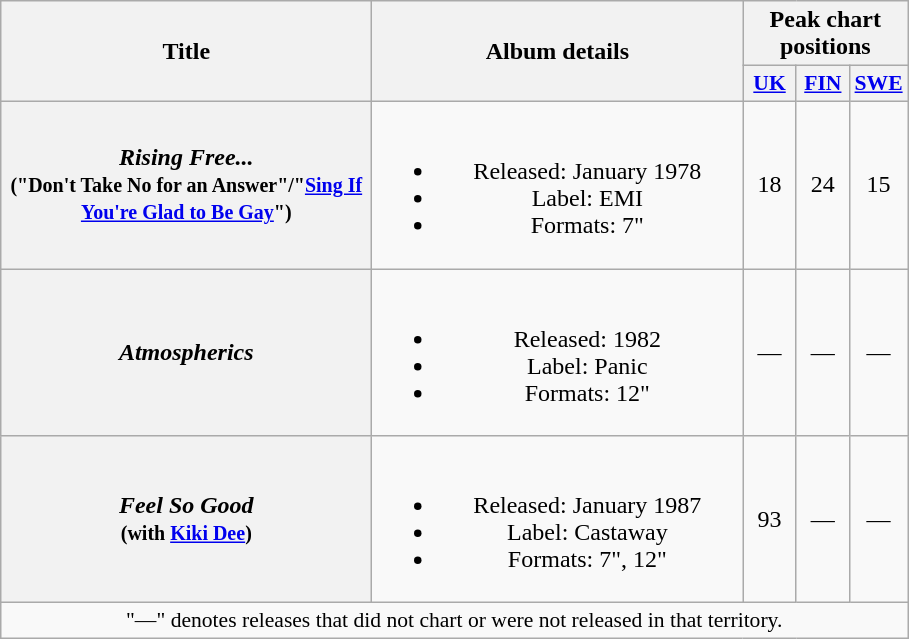<table class="wikitable plainrowheaders" style="text-align:center;">
<tr>
<th rowspan="2" scope="col" style="width:15em;">Title</th>
<th rowspan="2" scope="col" style="width:15em;">Album details</th>
<th colspan="3">Peak chart positions</th>
</tr>
<tr>
<th scope="col" style="width:2em;font-size:90%;"><a href='#'>UK</a><br></th>
<th scope="col" style="width:2em;font-size:90%;"><a href='#'>FIN</a><br></th>
<th scope="col" style="width:2em;font-size:90%;"><a href='#'>SWE</a><br></th>
</tr>
<tr>
<th scope="row"><em>Rising Free...</em><br><small>("Don't Take No for an Answer"/"<a href='#'>Sing If You're Glad to Be Gay</a>")</small></th>
<td><br><ul><li>Released: January 1978</li><li>Label: EMI</li><li>Formats: 7"</li></ul></td>
<td>18</td>
<td>24</td>
<td>15</td>
</tr>
<tr>
<th scope="row"><em>Atmospherics</em></th>
<td><br><ul><li>Released: 1982</li><li>Label: Panic</li><li>Formats: 12"</li></ul></td>
<td>—</td>
<td>—</td>
<td>—</td>
</tr>
<tr>
<th scope="row"><em>Feel So Good</em><br><small>(with <a href='#'>Kiki Dee</a>)</small></th>
<td><br><ul><li>Released: January 1987</li><li>Label: Castaway</li><li>Formats: 7", 12"</li></ul></td>
<td>93</td>
<td>—</td>
<td>—</td>
</tr>
<tr>
<td colspan="5" style="font-size:90%">"—" denotes releases that did not chart or were not released in that territory.</td>
</tr>
</table>
